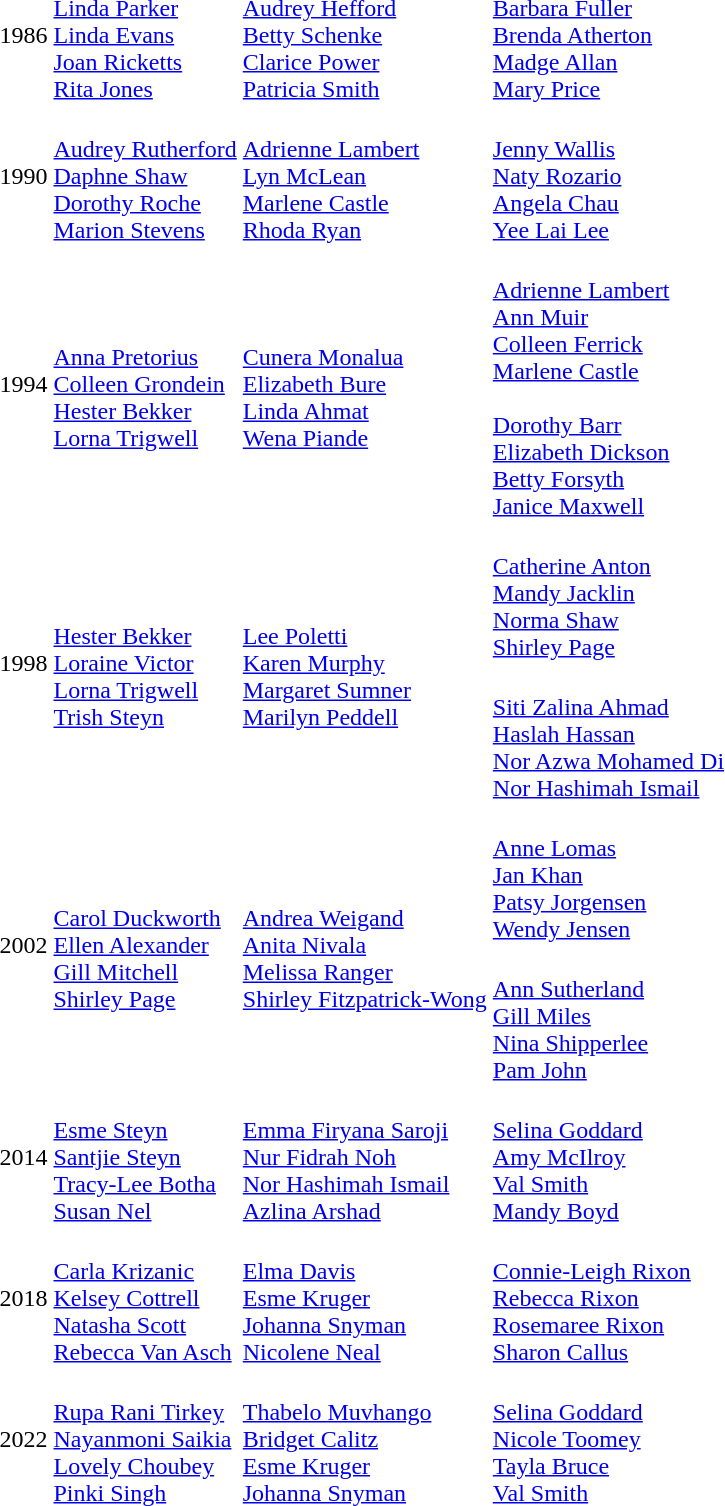<table>
<tr>
<td>1986<br></td>
<td><br><a href='#'>Linda Parker</a><br><a href='#'>Linda Evans</a><br><a href='#'>Joan Ricketts</a><br><a href='#'>Rita Jones</a></td>
<td><br><a href='#'>Audrey Hefford</a><br><a href='#'>Betty Schenke</a><br><a href='#'>Clarice Power</a><br><a href='#'>Patricia Smith</a></td>
<td><br><a href='#'>Barbara Fuller</a><br><a href='#'>Brenda Atherton</a><br><a href='#'>Madge Allan</a><br><a href='#'>Mary Price</a></td>
</tr>
<tr>
<td>1990<br></td>
<td><br><a href='#'>Audrey Rutherford</a><br><a href='#'>Daphne Shaw</a><br><a href='#'>Dorothy Roche</a><br><a href='#'>Marion Stevens</a></td>
<td><br><a href='#'>Adrienne Lambert</a><br><a href='#'>Lyn McLean</a><br><a href='#'>Marlene Castle</a><br><a href='#'>Rhoda Ryan</a></td>
<td><br><a href='#'>Jenny Wallis</a><br><a href='#'>Naty Rozario</a><br><a href='#'>Angela Chau</a><br><a href='#'>Yee Lai Lee</a></td>
</tr>
<tr>
<td>1994<br></td>
<td><br><a href='#'>Anna Pretorius</a><br><a href='#'>Colleen Grondein</a><br><a href='#'>Hester Bekker</a><br><a href='#'>Lorna Trigwell</a></td>
<td><br><a href='#'>Cunera Monalua</a><br><a href='#'>Elizabeth Bure</a><br><a href='#'>Linda Ahmat</a><br><a href='#'>Wena Piande</a></td>
<td><br><a href='#'>Adrienne Lambert</a><br><a href='#'>Ann Muir</a><br><a href='#'>Colleen Ferrick</a><br><a href='#'>Marlene Castle</a> <br><br><a href='#'>Dorothy Barr</a><br><a href='#'>Elizabeth Dickson</a><br><a href='#'>Betty Forsyth</a><br><a href='#'>Janice Maxwell</a></td>
</tr>
<tr>
<td rowspan=2>1998<br></td>
<td rowspan=2><br><a href='#'>Hester Bekker</a><br><a href='#'>Loraine Victor</a><br><a href='#'>Lorna Trigwell</a><br><a href='#'>Trish Steyn</a></td>
<td rowspan=2><br><a href='#'>Lee Poletti</a><br><a href='#'>Karen Murphy</a><br><a href='#'>Margaret Sumner</a><br><a href='#'>Marilyn Peddell</a></td>
<td><br><a href='#'>Catherine Anton</a><br><a href='#'>Mandy Jacklin</a><br><a href='#'>Norma Shaw</a><br><a href='#'>Shirley Page</a></td>
</tr>
<tr>
<td><br><a href='#'>Siti Zalina Ahmad</a><br><a href='#'>Haslah Hassan</a><br><a href='#'>Nor Azwa Mohamed Di</a><br><a href='#'>Nor Hashimah Ismail</a></td>
</tr>
<tr>
<td rowspan=2>2002<br></td>
<td rowspan=2><br><a href='#'>Carol Duckworth</a><br><a href='#'>Ellen Alexander</a><br><a href='#'>Gill Mitchell</a><br><a href='#'>Shirley Page</a></td>
<td rowspan=2><br><a href='#'>Andrea Weigand</a><br><a href='#'>Anita Nivala</a><br><a href='#'>Melissa Ranger</a><br><a href='#'>Shirley Fitzpatrick-Wong</a></td>
<td><br><a href='#'>Anne Lomas</a><br><a href='#'>Jan Khan</a><br><a href='#'>Patsy Jorgensen</a><br><a href='#'>Wendy Jensen</a></td>
</tr>
<tr>
<td><br><a href='#'>Ann Sutherland</a><br><a href='#'>Gill Miles</a><br><a href='#'>Nina Shipperlee</a><br><a href='#'>Pam John</a></td>
</tr>
<tr>
<td>2014<br></td>
<td><br><a href='#'>Esme Steyn</a><br><a href='#'>Santjie Steyn</a><br><a href='#'>Tracy-Lee Botha</a><br><a href='#'>Susan Nel</a></td>
<td><br><a href='#'>Emma Firyana Saroji</a><br><a href='#'>Nur Fidrah Noh</a><br><a href='#'>Nor Hashimah Ismail</a><br><a href='#'>Azlina Arshad</a></td>
<td><br><a href='#'>Selina Goddard</a><br><a href='#'>Amy McIlroy</a><br><a href='#'>Val Smith</a><br><a href='#'>Mandy Boyd</a></td>
</tr>
<tr>
<td>2018<br></td>
<td><br><a href='#'>Carla Krizanic</a><br><a href='#'>Kelsey Cottrell</a><br><a href='#'>Natasha Scott</a><br><a href='#'>Rebecca Van Asch</a></td>
<td><br><a href='#'>Elma Davis</a><br><a href='#'>Esme Kruger</a><br><a href='#'>Johanna Snyman</a><br><a href='#'>Nicolene Neal</a></td>
<td><br><a href='#'>Connie-Leigh Rixon</a><br><a href='#'>Rebecca Rixon</a><br><a href='#'>Rosemaree Rixon</a><br><a href='#'>Sharon Callus</a></td>
</tr>
<tr>
<td>2022<br></td>
<td><br><a href='#'>Rupa Rani Tirkey</a><br><a href='#'>Nayanmoni Saikia</a><br><a href='#'>Lovely Choubey</a><br><a href='#'>Pinki Singh</a></td>
<td><br><a href='#'>Thabelo Muvhango</a><br><a href='#'>Bridget Calitz</a><br><a href='#'>Esme Kruger</a><br><a href='#'>Johanna Snyman</a></td>
<td><br><a href='#'>Selina Goddard</a><br><a href='#'>Nicole Toomey</a><br><a href='#'>Tayla Bruce</a><br><a href='#'>Val Smith</a></td>
</tr>
</table>
